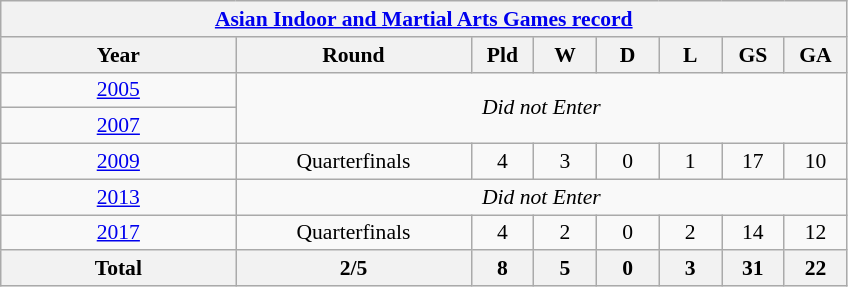<table class="wikitable" style="text-align: center;font-size:90%;">
<tr>
<th colspan=8><a href='#'>Asian Indoor and Martial Arts Games record</a></th>
</tr>
<tr>
<th width=150>Year</th>
<th width=150>Round</th>
<th width=35>Pld</th>
<th width=35>W</th>
<th width=35>D</th>
<th width=35>L</th>
<th width=35>GS</th>
<th width=35>GA</th>
</tr>
<tr>
<td> <a href='#'>2005</a></td>
<td colspan=9 rowspan=2><em>Did not Enter</em></td>
</tr>
<tr>
<td> <a href='#'>2007</a></td>
</tr>
<tr>
<td> <a href='#'>2009</a></td>
<td>Quarterfinals</td>
<td>4</td>
<td>3</td>
<td>0</td>
<td>1</td>
<td>17</td>
<td>10</td>
</tr>
<tr>
<td> <a href='#'>2013</a></td>
<td colspan=9><em>Did not Enter</em></td>
</tr>
<tr>
<td> <a href='#'>2017</a></td>
<td>Quarterfinals</td>
<td>4</td>
<td>2</td>
<td>0</td>
<td>2</td>
<td>14</td>
<td>12</td>
</tr>
<tr>
<th><strong>Total</strong></th>
<th>2/5</th>
<th>8</th>
<th>5</th>
<th>0</th>
<th>3</th>
<th>31</th>
<th>22</th>
</tr>
</table>
